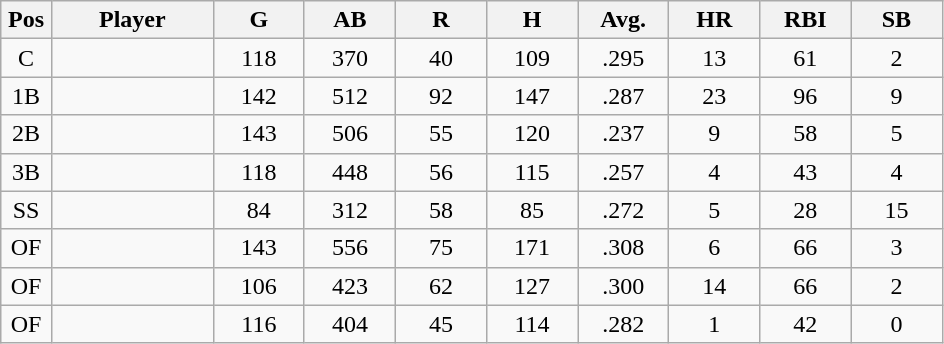<table class="wikitable sortable">
<tr>
<th bgcolor="#DDDDFF" width="5%">Pos</th>
<th bgcolor="#DDDDFF" width="16%">Player</th>
<th bgcolor="#DDDDFF" width="9%">G</th>
<th bgcolor="#DDDDFF" width="9%">AB</th>
<th bgcolor="#DDDDFF" width="9%">R</th>
<th bgcolor="#DDDDFF" width="9%">H</th>
<th bgcolor="#DDDDFF" width="9%">Avg.</th>
<th bgcolor="#DDDDFF" width="9%">HR</th>
<th bgcolor="#DDDDFF" width="9%">RBI</th>
<th bgcolor="#DDDDFF" width="9%">SB</th>
</tr>
<tr align="center">
<td>C</td>
<td></td>
<td>118</td>
<td>370</td>
<td>40</td>
<td>109</td>
<td>.295</td>
<td>13</td>
<td>61</td>
<td>2</td>
</tr>
<tr align="center">
<td>1B</td>
<td></td>
<td>142</td>
<td>512</td>
<td>92</td>
<td>147</td>
<td>.287</td>
<td>23</td>
<td>96</td>
<td>9</td>
</tr>
<tr align="center">
<td>2B</td>
<td></td>
<td>143</td>
<td>506</td>
<td>55</td>
<td>120</td>
<td>.237</td>
<td>9</td>
<td>58</td>
<td>5</td>
</tr>
<tr align="center">
<td>3B</td>
<td></td>
<td>118</td>
<td>448</td>
<td>56</td>
<td>115</td>
<td>.257</td>
<td>4</td>
<td>43</td>
<td>4</td>
</tr>
<tr align="center">
<td>SS</td>
<td></td>
<td>84</td>
<td>312</td>
<td>58</td>
<td>85</td>
<td>.272</td>
<td>5</td>
<td>28</td>
<td>15</td>
</tr>
<tr align="center">
<td>OF</td>
<td></td>
<td>143</td>
<td>556</td>
<td>75</td>
<td>171</td>
<td>.308</td>
<td>6</td>
<td>66</td>
<td>3</td>
</tr>
<tr align="center">
<td>OF</td>
<td></td>
<td>106</td>
<td>423</td>
<td>62</td>
<td>127</td>
<td>.300</td>
<td>14</td>
<td>66</td>
<td>2</td>
</tr>
<tr align="center">
<td>OF</td>
<td></td>
<td>116</td>
<td>404</td>
<td>45</td>
<td>114</td>
<td>.282</td>
<td>1</td>
<td>42</td>
<td>0</td>
</tr>
</table>
